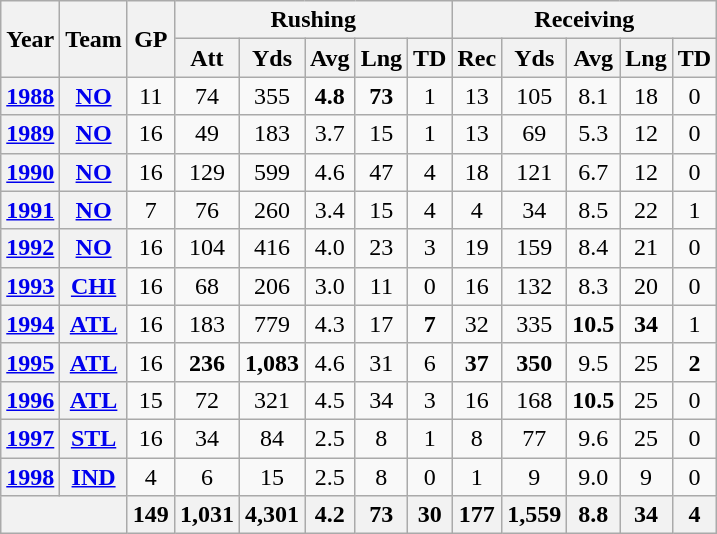<table class="wikitable" style="text-align: center;">
<tr>
<th rowspan="2">Year</th>
<th rowspan="2">Team</th>
<th rowspan="2">GP</th>
<th colspan="5">Rushing</th>
<th colspan="6">Receiving</th>
</tr>
<tr>
<th>Att</th>
<th>Yds</th>
<th>Avg</th>
<th>Lng</th>
<th>TD</th>
<th>Rec</th>
<th>Yds</th>
<th>Avg</th>
<th>Lng</th>
<th>TD</th>
</tr>
<tr>
<th><a href='#'>1988</a></th>
<th><a href='#'>NO</a></th>
<td>11</td>
<td>74</td>
<td>355</td>
<td><strong>4.8</strong></td>
<td><strong>73</strong></td>
<td>1</td>
<td>13</td>
<td>105</td>
<td>8.1</td>
<td>18</td>
<td>0</td>
</tr>
<tr>
<th><a href='#'>1989</a></th>
<th><a href='#'>NO</a></th>
<td>16</td>
<td>49</td>
<td>183</td>
<td>3.7</td>
<td>15</td>
<td>1</td>
<td>13</td>
<td>69</td>
<td>5.3</td>
<td>12</td>
<td>0</td>
</tr>
<tr>
<th><a href='#'>1990</a></th>
<th><a href='#'>NO</a></th>
<td>16</td>
<td>129</td>
<td>599</td>
<td>4.6</td>
<td>47</td>
<td>4</td>
<td>18</td>
<td>121</td>
<td>6.7</td>
<td>12</td>
<td>0</td>
</tr>
<tr>
<th><a href='#'>1991</a></th>
<th><a href='#'>NO</a></th>
<td>7</td>
<td>76</td>
<td>260</td>
<td>3.4</td>
<td>15</td>
<td>4</td>
<td>4</td>
<td>34</td>
<td>8.5</td>
<td>22</td>
<td>1</td>
</tr>
<tr>
<th><a href='#'>1992</a></th>
<th><a href='#'>NO</a></th>
<td>16</td>
<td>104</td>
<td>416</td>
<td>4.0</td>
<td>23</td>
<td>3</td>
<td>19</td>
<td>159</td>
<td>8.4</td>
<td>21</td>
<td>0</td>
</tr>
<tr>
<th><a href='#'>1993</a></th>
<th><a href='#'>CHI</a></th>
<td>16</td>
<td>68</td>
<td>206</td>
<td>3.0</td>
<td>11</td>
<td>0</td>
<td>16</td>
<td>132</td>
<td>8.3</td>
<td>20</td>
<td>0</td>
</tr>
<tr>
<th><a href='#'>1994</a></th>
<th><a href='#'>ATL</a></th>
<td>16</td>
<td>183</td>
<td>779</td>
<td>4.3</td>
<td>17</td>
<td><strong>7</strong></td>
<td>32</td>
<td>335</td>
<td><strong>10.5</strong></td>
<td><strong>34</strong></td>
<td>1</td>
</tr>
<tr>
<th><a href='#'>1995</a></th>
<th><a href='#'>ATL</a></th>
<td>16</td>
<td><strong>236</strong></td>
<td><strong>1,083</strong></td>
<td>4.6</td>
<td>31</td>
<td>6</td>
<td><strong>37</strong></td>
<td><strong>350</strong></td>
<td>9.5</td>
<td>25</td>
<td><strong>2</strong></td>
</tr>
<tr>
<th><a href='#'>1996</a></th>
<th><a href='#'>ATL</a></th>
<td>15</td>
<td>72</td>
<td>321</td>
<td>4.5</td>
<td>34</td>
<td>3</td>
<td>16</td>
<td>168</td>
<td><strong>10.5</strong></td>
<td>25</td>
<td>0</td>
</tr>
<tr>
<th><a href='#'>1997</a></th>
<th><a href='#'>STL</a></th>
<td>16</td>
<td>34</td>
<td>84</td>
<td>2.5</td>
<td>8</td>
<td>1</td>
<td>8</td>
<td>77</td>
<td>9.6</td>
<td>25</td>
<td>0</td>
</tr>
<tr>
<th><a href='#'>1998</a></th>
<th><a href='#'>IND</a></th>
<td>4</td>
<td>6</td>
<td>15</td>
<td>2.5</td>
<td>8</td>
<td>0</td>
<td>1</td>
<td>9</td>
<td>9.0</td>
<td>9</td>
<td>0</td>
</tr>
<tr>
<th colspan="2"></th>
<th>149</th>
<th>1,031</th>
<th>4,301</th>
<th>4.2</th>
<th>73</th>
<th>30</th>
<th>177</th>
<th>1,559</th>
<th>8.8</th>
<th>34</th>
<th>4</th>
</tr>
</table>
